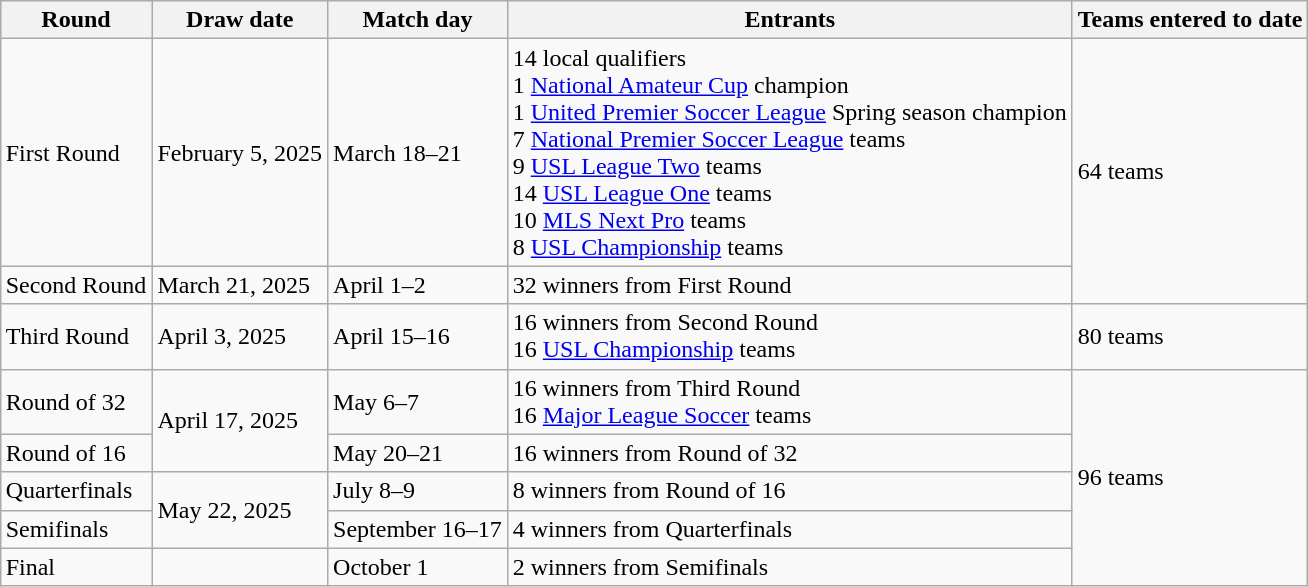<table class="wikitable" style="margin-left:auto;margin-right:auto;border:none">
<tr>
<th>Round</th>
<th>Draw date</th>
<th>Match day</th>
<th>Entrants</th>
<th>Teams entered to date</th>
</tr>
<tr>
<td>First Round</td>
<td>February 5, 2025</td>
<td>March 18–21</td>
<td>14 local qualifiers<br>1 <a href='#'>National Amateur Cup</a> champion<br>1 <a href='#'>United Premier Soccer League</a> Spring season champion<br>7 <a href='#'>National Premier Soccer League</a> teams<br>9 <a href='#'>USL League Two</a> teams<br>14 <a href='#'>USL League One</a> teams<br>10 <a href='#'>MLS Next Pro</a> teams<br>8 <a href='#'>USL Championship</a> teams</td>
<td rowspan="2">64 teams</td>
</tr>
<tr>
<td>Second Round</td>
<td>March 21, 2025</td>
<td>April 1–2</td>
<td>32 winners from First Round</td>
</tr>
<tr>
<td>Third Round</td>
<td>April 3, 2025</td>
<td>April 15–16</td>
<td>16 winners from Second Round<br>16 <a href='#'>USL Championship</a> teams</td>
<td>80 teams</td>
</tr>
<tr>
<td>Round of 32</td>
<td rowspan="2">April 17, 2025</td>
<td>May 6–7</td>
<td>16 winners from Third Round<br>16 <a href='#'>Major League Soccer</a> teams</td>
<td rowspan="5">96 teams</td>
</tr>
<tr>
<td>Round of 16</td>
<td>May 20–21</td>
<td>16 winners from Round of 32</td>
</tr>
<tr>
<td>Quarterfinals</td>
<td rowspan="2">May 22, 2025</td>
<td>July 8–9</td>
<td>8 winners from Round of 16</td>
</tr>
<tr>
<td>Semifinals</td>
<td>September 16–17</td>
<td>4 winners from Quarterfinals</td>
</tr>
<tr>
<td>Final</td>
<td></td>
<td>October 1</td>
<td>2 winners from Semifinals</td>
</tr>
</table>
